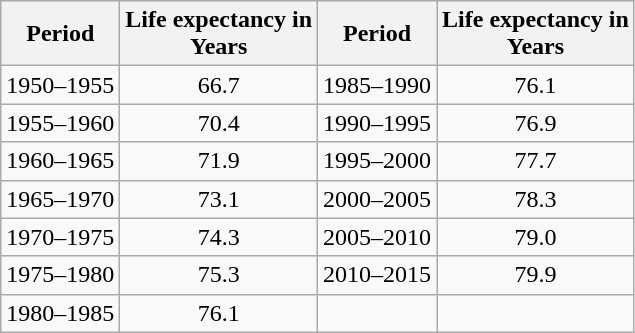<table class="wikitable" style="text-align:center">
<tr>
<th>Period</th>
<th>Life expectancy in<br>Years</th>
<th>Period</th>
<th>Life expectancy in<br>Years</th>
</tr>
<tr>
<td>1950–1955</td>
<td>66.7</td>
<td>1985–1990</td>
<td>76.1</td>
</tr>
<tr>
<td>1955–1960</td>
<td>70.4</td>
<td>1990–1995</td>
<td>76.9</td>
</tr>
<tr>
<td>1960–1965</td>
<td>71.9</td>
<td>1995–2000</td>
<td>77.7</td>
</tr>
<tr>
<td>1965–1970</td>
<td>73.1</td>
<td>2000–2005</td>
<td>78.3</td>
</tr>
<tr>
<td>1970–1975</td>
<td>74.3</td>
<td>2005–2010</td>
<td>79.0</td>
</tr>
<tr>
<td>1975–1980</td>
<td>75.3</td>
<td>2010–2015</td>
<td>79.9</td>
</tr>
<tr>
<td>1980–1985</td>
<td>76.1</td>
<td></td>
<td></td>
</tr>
</table>
